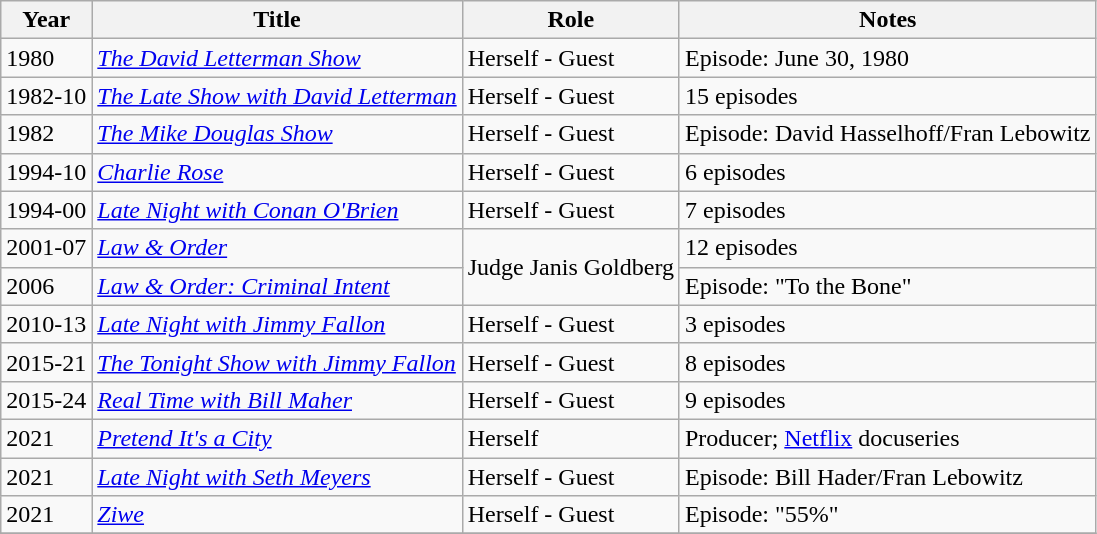<table class="wikitable">
<tr>
<th>Year</th>
<th>Title</th>
<th>Role</th>
<th>Notes</th>
</tr>
<tr>
<td>1980</td>
<td><em><a href='#'>The David Letterman Show</a></em></td>
<td>Herself - Guest</td>
<td>Episode: June 30, 1980</td>
</tr>
<tr>
<td>1982-10</td>
<td><em><a href='#'>The Late Show with David Letterman</a></em></td>
<td>Herself - Guest</td>
<td>15 episodes</td>
</tr>
<tr>
<td>1982</td>
<td><em><a href='#'>The Mike Douglas Show</a></em></td>
<td>Herself - Guest</td>
<td>Episode: David Hasselhoff/Fran Lebowitz</td>
</tr>
<tr>
<td>1994-10</td>
<td><em><a href='#'>Charlie Rose</a></em></td>
<td>Herself - Guest</td>
<td>6 episodes</td>
</tr>
<tr>
<td>1994-00</td>
<td><em><a href='#'>Late Night with Conan O'Brien</a></em></td>
<td>Herself - Guest</td>
<td>7 episodes</td>
</tr>
<tr>
<td>2001-07</td>
<td><em><a href='#'>Law & Order</a></em></td>
<td rowspan=2>Judge Janis Goldberg</td>
<td>12 episodes</td>
</tr>
<tr>
<td>2006</td>
<td><em><a href='#'>Law & Order: Criminal Intent</a></em></td>
<td>Episode: "To the Bone"</td>
</tr>
<tr>
<td>2010-13</td>
<td><em><a href='#'>Late Night with Jimmy Fallon</a></em></td>
<td>Herself - Guest</td>
<td>3 episodes</td>
</tr>
<tr>
<td>2015-21</td>
<td><em><a href='#'>The Tonight Show with Jimmy Fallon</a></em></td>
<td>Herself - Guest</td>
<td>8 episodes</td>
</tr>
<tr>
<td>2015-24</td>
<td><em><a href='#'>Real Time with Bill Maher</a></em></td>
<td>Herself - Guest</td>
<td>9 episodes</td>
</tr>
<tr>
<td>2021</td>
<td><em><a href='#'>Pretend It's a City</a></em></td>
<td>Herself</td>
<td>Producer; <a href='#'>Netflix</a> docuseries</td>
</tr>
<tr>
<td>2021</td>
<td><em><a href='#'>Late Night with Seth Meyers</a></em></td>
<td>Herself - Guest</td>
<td>Episode: Bill Hader/Fran Lebowitz</td>
</tr>
<tr>
<td>2021</td>
<td><em><a href='#'>Ziwe</a></em></td>
<td>Herself - Guest</td>
<td>Episode: "55%"</td>
</tr>
<tr>
</tr>
</table>
